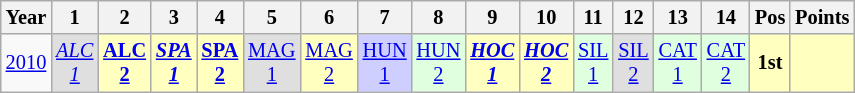<table class="wikitable" style="text-align:center; font-size:85%">
<tr>
<th>Year</th>
<th>1</th>
<th>2</th>
<th>3</th>
<th>4</th>
<th>5</th>
<th>6</th>
<th>7</th>
<th>8</th>
<th>9</th>
<th>10</th>
<th>11</th>
<th>12</th>
<th>13</th>
<th>14</th>
<th>Pos</th>
<th>Points</th>
</tr>
<tr>
<td><a href='#'>2010</a></td>
<td style="background:#DFDFDF;"><em><a href='#'>ALC<br>1</a></em><br></td>
<td style="background:#FFFFBF;"><strong><a href='#'>ALC<br>2</a></strong><br></td>
<td style="background:#FFFFBF;"><strong><em><a href='#'>SPA<br>1</a></em></strong><br></td>
<td style="background:#FFFFBF;"><strong><a href='#'>SPA<br>2</a></strong><br></td>
<td style="background:#DFDFDF;"><a href='#'>MAG<br>1</a><br></td>
<td style="background:#FFFFBF;"><a href='#'>MAG<br>2</a><br></td>
<td style="background:#CFCFFF;"><a href='#'>HUN<br>1</a><br></td>
<td style="background:#DFFFDF;"><a href='#'>HUN<br>2</a><br></td>
<td style="background:#FFFFBF;"><strong><em><a href='#'>HOC<br>1</a></em></strong><br></td>
<td style="background:#FFFFBF;"><strong><em><a href='#'>HOC<br>2</a></em></strong><br></td>
<td style="background:#DFFFDF;"><a href='#'>SIL<br>1</a><br></td>
<td style="background:#DFDFDF;"><a href='#'>SIL<br>2</a><br></td>
<td style="background:#DFFFDF;"><a href='#'>CAT<br>1</a><br></td>
<td style="background:#DFFFDF;"><a href='#'>CAT<br>2</a><br></td>
<th style="background:#FFFFBF;">1st</th>
<th style="background:#FFFFBF;"></th>
</tr>
</table>
